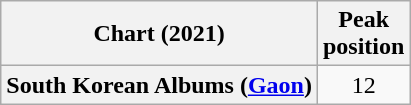<table class="wikitable plainrowheaders" style="text-align:center">
<tr>
<th scope="col">Chart (2021)</th>
<th scope="col">Peak<br>position</th>
</tr>
<tr>
<th scope="row">South Korean Albums (<a href='#'>Gaon</a>)</th>
<td>12</td>
</tr>
</table>
